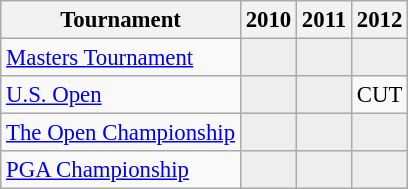<table class="wikitable" style="font-size:95%;text-align:center;">
<tr>
<th>Tournament</th>
<th>2010</th>
<th>2011</th>
<th>2012</th>
</tr>
<tr>
<td align=left><a href='#'>Masters Tournament</a></td>
<td style="background:#eeeeee;"></td>
<td style="background:#eeeeee;"></td>
<td style="background:#eeeeee;"></td>
</tr>
<tr>
<td align=left><a href='#'>U.S. Open</a></td>
<td style="background:#eeeeee;"></td>
<td style="background:#eeeeee;"></td>
<td>CUT</td>
</tr>
<tr>
<td align=left><a href='#'>The Open Championship</a></td>
<td style="background:#eeeeee;"></td>
<td style="background:#eeeeee;"></td>
<td style="background:#eeeeee;"></td>
</tr>
<tr>
<td align=left><a href='#'>PGA Championship</a></td>
<td style="background:#eeeeee;"></td>
<td style="background:#eeeeee;"></td>
<td style="background:#eeeeee;"></td>
</tr>
</table>
